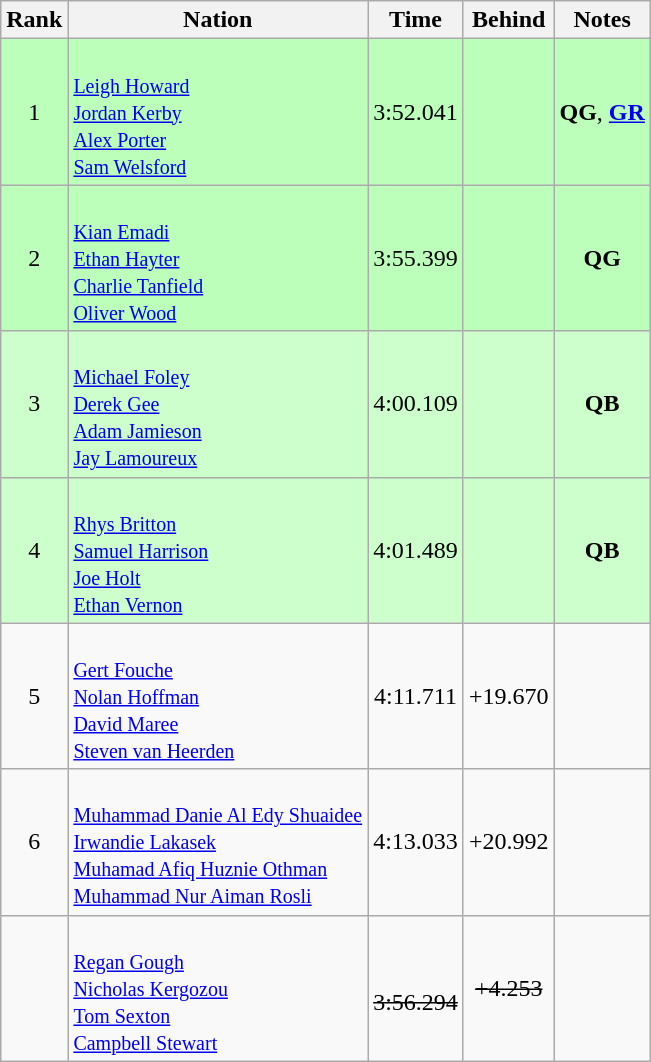<table class="wikitable sortable" style="text-align:center">
<tr>
<th>Rank</th>
<th>Nation</th>
<th>Time</th>
<th>Behind</th>
<th>Notes</th>
</tr>
<tr bgcolor=bbffbb>
<td>1</td>
<td align="left"><br><small><a href='#'>Leigh Howard</a><br><a href='#'>Jordan Kerby</a><br><a href='#'>Alex Porter</a><br><a href='#'>Sam Welsford</a></small></td>
<td>3:52.041</td>
<td></td>
<td><strong>QG</strong>, <strong><a href='#'>GR</a></strong></td>
</tr>
<tr bgcolor=bbffbb>
<td>2</td>
<td align="left"><br><small><a href='#'>Kian Emadi</a><br><a href='#'>Ethan Hayter</a><br><a href='#'>Charlie Tanfield</a><br><a href='#'>Oliver Wood</a></small></td>
<td>3:55.399</td>
<td></td>
<td><strong>QG</strong></td>
</tr>
<tr bgcolor=ccffcc>
<td>3</td>
<td align="left"><br><small><a href='#'>Michael Foley</a><br><a href='#'>Derek Gee</a><br><a href='#'>Adam Jamieson</a><br><a href='#'>Jay Lamoureux</a></small></td>
<td>4:00.109</td>
<td></td>
<td><strong>QB</strong></td>
</tr>
<tr bgcolor=ccffcc>
<td>4</td>
<td align="left"><br><small><a href='#'>Rhys Britton</a><br><a href='#'>Samuel Harrison</a><br><a href='#'>Joe Holt</a><br><a href='#'>Ethan Vernon</a></small></td>
<td>4:01.489</td>
<td></td>
<td><strong>QB</strong></td>
</tr>
<tr>
<td>5</td>
<td align="left"><br><small><a href='#'>Gert Fouche</a><br><a href='#'>Nolan Hoffman</a><br><a href='#'>David Maree</a><br><a href='#'>Steven van Heerden</a></small></td>
<td>4:11.711</td>
<td>+19.670</td>
<td></td>
</tr>
<tr>
<td>6</td>
<td align="left"><br><small><a href='#'>Muhammad Danie Al Edy Shuaidee</a><br><a href='#'>Irwandie Lakasek</a><br><a href='#'>Muhamad Afiq Huznie Othman</a><br><a href='#'>Muhammad Nur Aiman Rosli</a></small></td>
<td>4:13.033</td>
<td>+20.992</td>
<td></td>
</tr>
<tr>
<td></td>
<td align="left"><br><small><a href='#'>Regan Gough</a><br><a href='#'>Nicholas Kergozou</a><br><a href='#'>Tom Sexton</a><br><a href='#'>Campbell Stewart</a></small></td>
<td><br><s>3:56.294</s></td>
<td><s>+4.253</s></td>
<td></td>
</tr>
</table>
